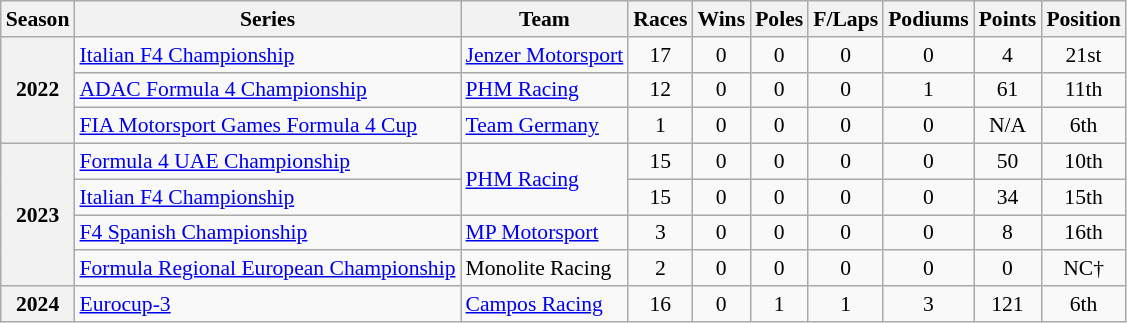<table class="wikitable" style="font-size: 90%; text-align:center">
<tr>
<th>Season</th>
<th>Series</th>
<th>Team</th>
<th>Races</th>
<th>Wins</th>
<th>Poles</th>
<th>F/Laps</th>
<th>Podiums</th>
<th>Points</th>
<th>Position</th>
</tr>
<tr>
<th rowspan="3">2022</th>
<td align="left"><a href='#'>Italian F4 Championship</a></td>
<td align="left"><a href='#'>Jenzer Motorsport</a></td>
<td>17</td>
<td>0</td>
<td>0</td>
<td>0</td>
<td>0</td>
<td>4</td>
<td>21st</td>
</tr>
<tr>
<td align="left"><a href='#'>ADAC Formula 4 Championship</a></td>
<td align="left"><a href='#'>PHM Racing</a></td>
<td>12</td>
<td>0</td>
<td>0</td>
<td>0</td>
<td>1</td>
<td>61</td>
<td>11th</td>
</tr>
<tr>
<td align=left><a href='#'>FIA Motorsport Games Formula 4 Cup</a></td>
<td align=left><a href='#'>Team Germany</a></td>
<td>1</td>
<td>0</td>
<td>0</td>
<td>0</td>
<td>0</td>
<td>N/A</td>
<td>6th</td>
</tr>
<tr>
<th rowspan="4">2023</th>
<td align=left><a href='#'>Formula 4 UAE Championship</a></td>
<td rowspan="2" align="left"><a href='#'>PHM Racing</a></td>
<td>15</td>
<td>0</td>
<td>0</td>
<td>0</td>
<td>0</td>
<td>50</td>
<td>10th</td>
</tr>
<tr>
<td align=left><a href='#'>Italian F4 Championship</a></td>
<td>15</td>
<td>0</td>
<td>0</td>
<td>0</td>
<td>0</td>
<td>34</td>
<td>15th</td>
</tr>
<tr>
<td align=left><a href='#'>F4 Spanish Championship</a></td>
<td align=left><a href='#'>MP Motorsport</a></td>
<td>3</td>
<td>0</td>
<td>0</td>
<td>0</td>
<td>0</td>
<td>8</td>
<td>16th</td>
</tr>
<tr>
<td align=left><a href='#'>Formula Regional European Championship</a></td>
<td align=left>Monolite Racing</td>
<td>2</td>
<td>0</td>
<td>0</td>
<td>0</td>
<td>0</td>
<td>0</td>
<td>NC†</td>
</tr>
<tr>
<th>2024</th>
<td align=left><a href='#'>Eurocup-3</a></td>
<td align=left><a href='#'>Campos Racing</a></td>
<td>16</td>
<td>0</td>
<td>1</td>
<td>1</td>
<td>3</td>
<td>121</td>
<td>6th</td>
</tr>
</table>
